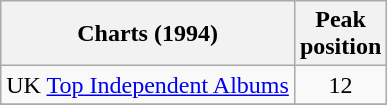<table class="wikitable">
<tr>
<th>Charts (1994)</th>
<th>Peak<br>position</th>
</tr>
<tr>
<td>UK <a href='#'>Top Independent Albums</a></td>
<td align="center">12</td>
</tr>
<tr>
</tr>
</table>
